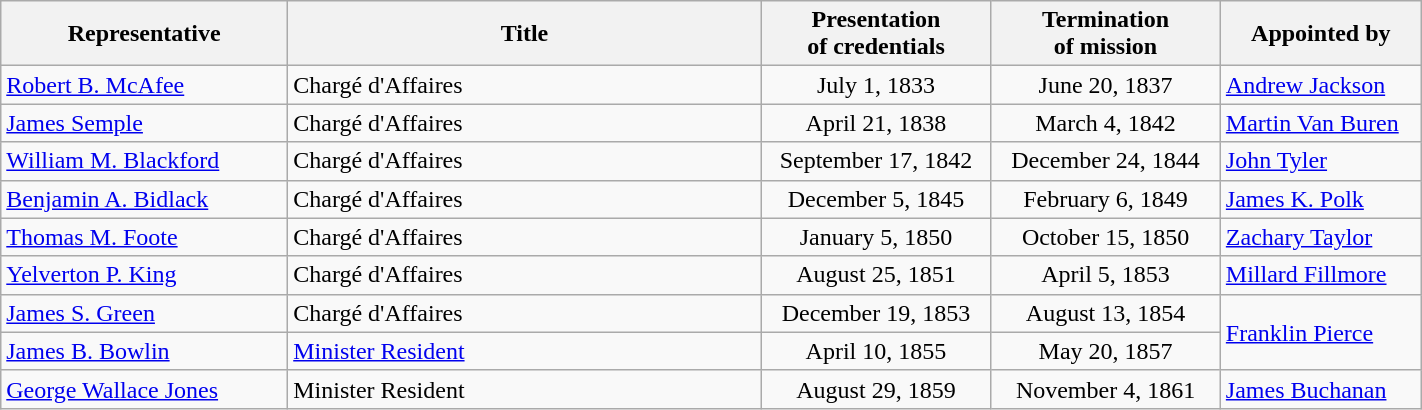<table class=wikitable width=75%>
<tr>
<th width=20%>Representative</th>
<th width=33%>Title</th>
<th width=16%>Presentation<br>of credentials</th>
<th width=16%>Termination<br>of mission</th>
<th width=14%>Appointed by</th>
</tr>
<tr>
<td><a href='#'>Robert B. McAfee</a></td>
<td>Chargé d'Affaires</td>
<td align=center>July 1, 1833</td>
<td align=center>June 20, 1837</td>
<td><a href='#'>Andrew Jackson</a></td>
</tr>
<tr>
<td><a href='#'>James Semple</a></td>
<td>Chargé d'Affaires</td>
<td align=center>April 21, 1838</td>
<td align=center>March 4, 1842</td>
<td><a href='#'>Martin Van Buren</a></td>
</tr>
<tr>
<td><a href='#'>William M. Blackford</a></td>
<td>Chargé d'Affaires</td>
<td align=center>September 17, 1842</td>
<td align=center>December 24, 1844</td>
<td><a href='#'>John Tyler</a></td>
</tr>
<tr>
<td><a href='#'>Benjamin A. Bidlack</a></td>
<td>Chargé d'Affaires</td>
<td align=center>December 5, 1845</td>
<td align=center>February 6, 1849</td>
<td><a href='#'>James K. Polk</a></td>
</tr>
<tr>
<td><a href='#'>Thomas M. Foote</a></td>
<td>Chargé d'Affaires</td>
<td align=center>January 5, 1850</td>
<td align=center>October 15, 1850</td>
<td><a href='#'>Zachary Taylor</a></td>
</tr>
<tr>
<td><a href='#'>Yelverton P. King</a></td>
<td>Chargé d'Affaires</td>
<td align=center>August 25, 1851</td>
<td align=center>April 5, 1853</td>
<td><a href='#'>Millard Fillmore</a></td>
</tr>
<tr>
<td><a href='#'>James S. Green</a></td>
<td>Chargé d'Affaires</td>
<td align=center>December 19, 1853</td>
<td align=center>August 13, 1854</td>
<td rowspan=2><a href='#'>Franklin Pierce</a></td>
</tr>
<tr>
<td><a href='#'>James B. Bowlin</a></td>
<td><a href='#'>Minister Resident</a></td>
<td align=center>April 10, 1855</td>
<td align=center>May 20, 1857</td>
</tr>
<tr>
<td><a href='#'>George Wallace Jones</a></td>
<td>Minister Resident</td>
<td align=center>August 29, 1859</td>
<td align=center>November 4, 1861</td>
<td><a href='#'>James Buchanan</a></td>
</tr>
</table>
